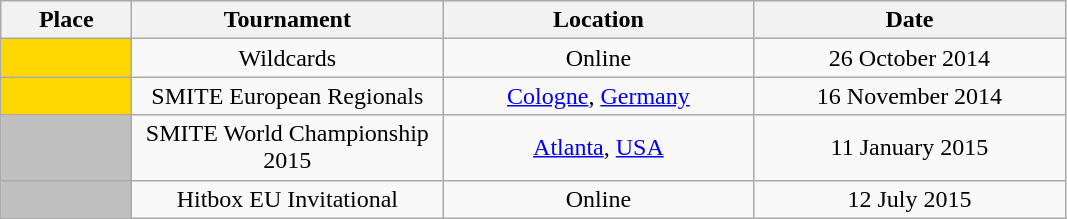<table class="wikitable" style="text-align: center;">
<tr>
<th width=80>Place</th>
<th width=200>Tournament</th>
<th width=200>Location</th>
<th width=200>Date</th>
</tr>
<tr>
<td style="text-align:center" bgcolor="gold"></td>
<td>Wildcards</td>
<td>Online</td>
<td>26 October 2014</td>
</tr>
<tr>
<td style="text-align:center" bgcolor="gold"></td>
<td>SMITE European Regionals</td>
<td><a href='#'>Cologne</a>, <a href='#'>Germany</a></td>
<td>16 November 2014</td>
</tr>
<tr>
<td style="text-align:center" bgcolor="Silver"></td>
<td>SMITE World Championship 2015</td>
<td><a href='#'>Atlanta</a>, <a href='#'>USA</a></td>
<td>11 January 2015</td>
</tr>
<tr>
<td style="text-align:center" bgcolor="Silver"></td>
<td>Hitbox EU Invitational</td>
<td>Online</td>
<td>12 July 2015</td>
</tr>
</table>
